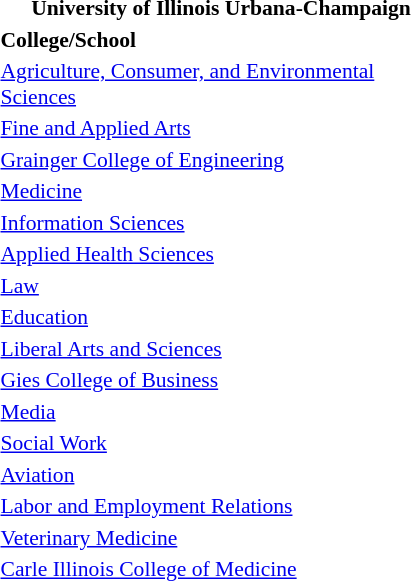<table class="toccolours" style="float:right; font-size:90%; margin:10px; width:300px">
<tr>
<th colspan="2" style="text-align: center;"><strong>University of Illinois Urbana-Champaign</strong></th>
</tr>
<tr>
<td><strong>College/School</strong></td>
<td></td>
</tr>
<tr>
<td><a href='#'>Agriculture, Consumer, and Environmental Sciences</a></td>
<td></td>
</tr>
<tr>
<td><a href='#'>Fine and Applied Arts</a></td>
<td></td>
</tr>
<tr>
<td><a href='#'>Grainger College of Engineering</a></td>
<td></td>
</tr>
<tr>
<td><a href='#'>Medicine</a></td>
<td></td>
</tr>
<tr>
<td><a href='#'>Information Sciences</a></td>
<td></td>
</tr>
<tr>
<td><a href='#'>Applied Health Sciences</a></td>
<td></td>
</tr>
<tr>
<td><a href='#'>Law</a></td>
<td></td>
</tr>
<tr>
<td><a href='#'>Education</a></td>
<td></td>
</tr>
<tr>
<td><a href='#'>Liberal Arts and Sciences</a></td>
<td></td>
</tr>
<tr>
<td><a href='#'>Gies College of Business</a></td>
<td></td>
</tr>
<tr>
<td><a href='#'>Media</a></td>
<td></td>
</tr>
<tr>
<td><a href='#'>Social Work</a></td>
<td></td>
</tr>
<tr>
<td><a href='#'>Aviation</a></td>
<td></td>
</tr>
<tr>
<td><a href='#'>Labor and Employment Relations</a></td>
<td></td>
</tr>
<tr>
<td><a href='#'>Veterinary Medicine</a></td>
<td></td>
</tr>
<tr>
<td><a href='#'>Carle Illinois College of Medicine</a></td>
<td></td>
</tr>
</table>
